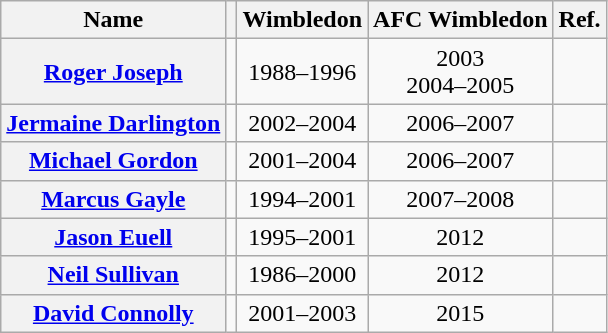<table class="wikitable plainrowheaders">
<tr>
<th scope="col">Name</th>
<th scope="col"></th>
<th scope="col">Wimbledon</th>
<th scope="col">AFC Wimbledon</th>
<th scope="col">Ref.</th>
</tr>
<tr>
<th scope="row"> <a href='#'>Roger Joseph</a></th>
<td></td>
<td style="text-align:center;">1988–1996</td>
<td style="text-align:center;">2003<br>2004–2005</td>
<td style="text-align:center;"></td>
</tr>
<tr>
<th scope="row"> <a href='#'>Jermaine Darlington</a></th>
<td></td>
<td style="text-align:center;">2002–2004</td>
<td style="text-align:center;">2006–2007</td>
<td style="text-align:center;"></td>
</tr>
<tr>
<th scope="row"> <a href='#'>Michael Gordon</a></th>
<td></td>
<td style="text-align:center;">2001–2004</td>
<td style="text-align:center;">2006–2007</td>
<td style="text-align:center;"></td>
</tr>
<tr>
<th scope="row"> <a href='#'>Marcus Gayle</a></th>
<td></td>
<td style="text-align:center;">1994–2001</td>
<td style="text-align:center;">2007–2008</td>
<td style="text-align:center;"></td>
</tr>
<tr>
<th scope="row"> <a href='#'>Jason Euell</a></th>
<td></td>
<td style="text-align:center;">1995–2001</td>
<td style="text-align:center;">2012</td>
<td style="text-align:center;"></td>
</tr>
<tr>
<th scope="row"> <a href='#'>Neil Sullivan</a></th>
<td></td>
<td style="text-align:center;">1986–2000</td>
<td style="text-align:center;">2012</td>
<td style="text-align:center;"></td>
</tr>
<tr>
<th scope="row"> <a href='#'>David Connolly</a></th>
<td></td>
<td style="text-align:center;">2001–2003</td>
<td style="text-align:center;">2015</td>
<td style="text-align:center;"></td>
</tr>
</table>
